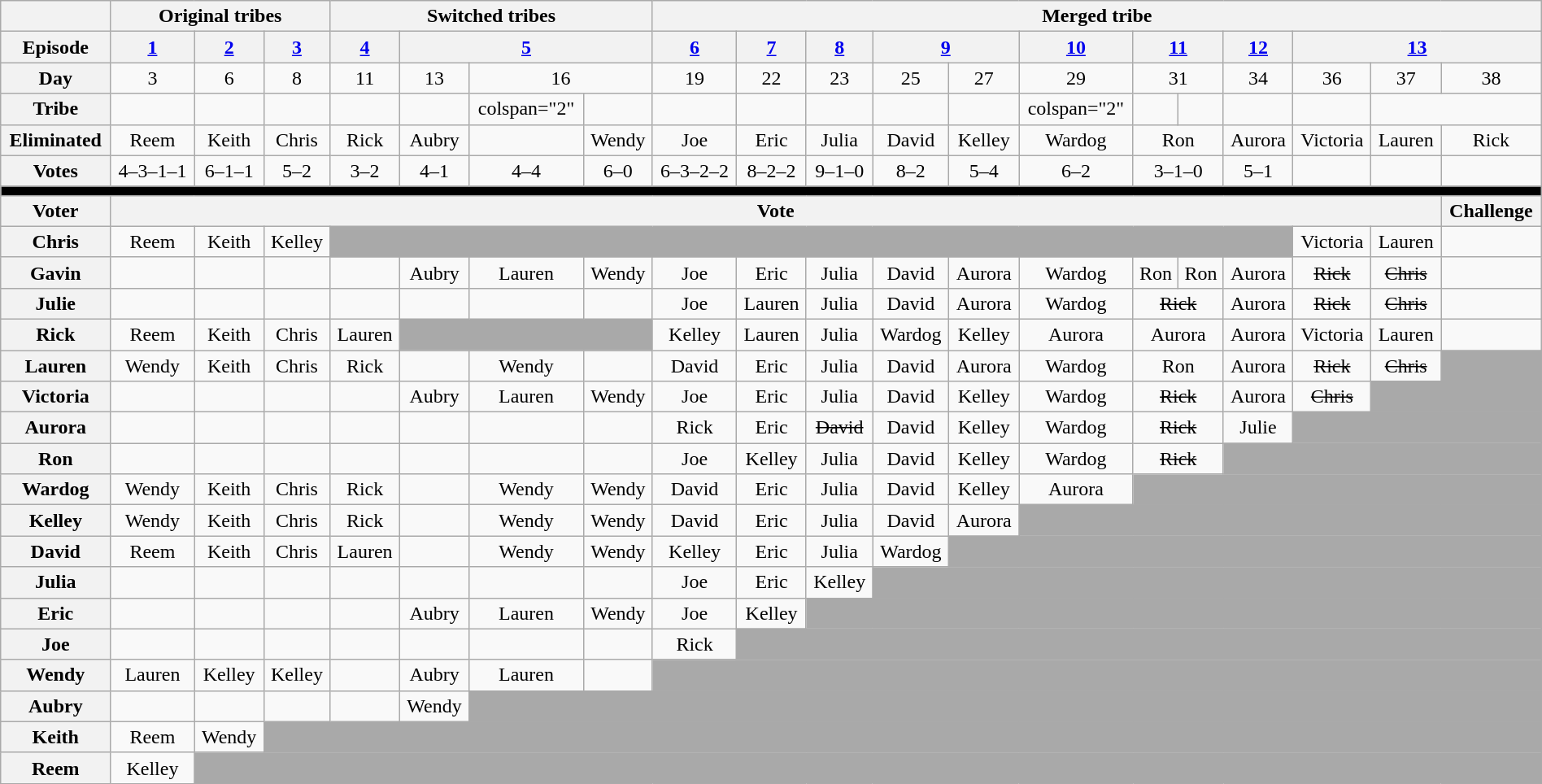<table class="wikitable nowrap" width=100% style="text-align:center;">
<tr>
<th></th>
<th colspan=3>Original tribes</th>
<th colspan=4>Switched tribes</th>
<th colspan=12>Merged tribe</th>
</tr>
<tr>
<th>Episode</th>
<th><a href='#'>1</a></th>
<th><a href='#'>2</a></th>
<th><a href='#'>3</a></th>
<th><a href='#'>4</a></th>
<th colspan="3"><a href='#'>5</a></th>
<th><a href='#'>6</a></th>
<th><a href='#'>7</a></th>
<th><a href='#'>8</a></th>
<th colspan="2"><a href='#'>9</a></th>
<th><a href='#'>10</a></th>
<th colspan="2"><a href='#'>11</a></th>
<th><a href='#'>12</a></th>
<th colspan="3"><a href='#'>13</a></th>
</tr>
<tr>
<th>Day</th>
<td>3</td>
<td>6</td>
<td>8</td>
<td>11</td>
<td>13</td>
<td colspan="2">16</td>
<td>19</td>
<td>22</td>
<td>23</td>
<td>25</td>
<td>27</td>
<td>29</td>
<td colspan="2">31</td>
<td>34</td>
<td>36</td>
<td>37</td>
<td>38</td>
</tr>
<tr>
<th>Tribe</th>
<td></td>
<td></td>
<td></td>
<td></td>
<td></td>
<td>colspan="2" </td>
<td></td>
<td></td>
<td></td>
<td></td>
<td></td>
<td></td>
<td>colspan="2" </td>
<td></td>
<td></td>
<td></td>
<td></td>
</tr>
<tr>
<th>Eliminated</th>
<td>Reem</td>
<td>Keith</td>
<td>Chris</td>
<td>Rick</td>
<td>Aubry</td>
<td></td>
<td>Wendy</td>
<td>Joe</td>
<td>Eric</td>
<td>Julia</td>
<td>David</td>
<td>Kelley</td>
<td>Wardog</td>
<td colspan=2>Ron</td>
<td>Aurora</td>
<td>Victoria</td>
<td>Lauren</td>
<td>Rick</td>
</tr>
<tr>
<th>Votes</th>
<td>4–3–1–1</td>
<td>6–1–1</td>
<td>5–2</td>
<td>3–2</td>
<td>4–1</td>
<td>4–4</td>
<td>6–0</td>
<td>6–3–2–2</td>
<td>8–2–2</td>
<td>9–1–0</td>
<td>8–2</td>
<td>5–4</td>
<td>6–2</td>
<td colspan=2>3–1–0</td>
<td>5–1</td>
<td></td>
<td></td>
<td></td>
</tr>
<tr>
<td bgcolor=black colspan=20></td>
</tr>
<tr>
<th>Voter</th>
<th colspan=18>Vote</th>
<th>Challenge</th>
</tr>
<tr>
<th>Chris</th>
<td>Reem</td>
<td>Keith</td>
<td>Kelley</td>
<td colspan="13" style="background:darkgrey;"></td>
<td>Victoria</td>
<td>Lauren</td>
<td></td>
</tr>
<tr>
<th>Gavin</th>
<td></td>
<td></td>
<td></td>
<td></td>
<td>Aubry</td>
<td>Lauren</td>
<td>Wendy</td>
<td>Joe</td>
<td>Eric</td>
<td>Julia</td>
<td>David</td>
<td>Aurora</td>
<td>Wardog</td>
<td>Ron</td>
<td>Ron</td>
<td>Aurora</td>
<td><s>Rick</s></td>
<td><s>Chris</s></td>
<td></td>
</tr>
<tr>
<th>Julie</th>
<td></td>
<td></td>
<td></td>
<td></td>
<td></td>
<td></td>
<td></td>
<td>Joe</td>
<td>Lauren</td>
<td>Julia</td>
<td>David</td>
<td>Aurora</td>
<td>Wardog</td>
<td colspan="2"><s>Rick</s></td>
<td>Aurora</td>
<td><s>Rick</s></td>
<td><s>Chris</s></td>
<td></td>
</tr>
<tr>
<th>Rick</th>
<td>Reem</td>
<td>Keith</td>
<td>Chris</td>
<td>Lauren</td>
<td colspan="3" style="background:darkgrey;"></td>
<td>Kelley</td>
<td>Lauren</td>
<td>Julia</td>
<td>Wardog</td>
<td>Kelley</td>
<td>Aurora</td>
<td colspan="2">Aurora</td>
<td>Aurora</td>
<td>Victoria</td>
<td>Lauren</td>
<td></td>
</tr>
<tr>
<th>Lauren</th>
<td>Wendy</td>
<td>Keith</td>
<td>Chris</td>
<td>Rick</td>
<td></td>
<td>Wendy</td>
<td></td>
<td>David</td>
<td>Eric</td>
<td>Julia</td>
<td>David</td>
<td>Aurora</td>
<td>Wardog</td>
<td colspan="2">Ron</td>
<td>Aurora</td>
<td><s>Rick</s></td>
<td><s>Chris</s></td>
<td colspan="3" style="background:darkgrey;"></td>
</tr>
<tr>
<th>Victoria</th>
<td></td>
<td></td>
<td></td>
<td></td>
<td>Aubry</td>
<td>Lauren</td>
<td>Wendy</td>
<td>Joe</td>
<td>Eric</td>
<td>Julia</td>
<td>David</td>
<td>Kelley</td>
<td>Wardog</td>
<td colspan="2"><s>Rick</s></td>
<td>Aurora</td>
<td><s>Chris</s></td>
<td colspan="4" style="background:darkgrey;"></td>
</tr>
<tr>
<th>Aurora</th>
<td></td>
<td></td>
<td></td>
<td></td>
<td></td>
<td></td>
<td></td>
<td>Rick</td>
<td>Eric</td>
<td><s>David</s></td>
<td>David</td>
<td>Kelley</td>
<td>Wardog</td>
<td colspan=2><s>Rick</s></td>
<td>Julie</td>
<td colspan="5" style="background:darkgrey;"></td>
</tr>
<tr>
<th>Ron</th>
<td></td>
<td></td>
<td></td>
<td></td>
<td></td>
<td></td>
<td></td>
<td>Joe</td>
<td>Kelley</td>
<td>Julia</td>
<td>David</td>
<td>Kelley</td>
<td>Wardog</td>
<td colspan="2"><s>Rick</s></td>
<td colspan="6" style="background:darkgrey;"></td>
</tr>
<tr>
<th>Wardog</th>
<td>Wendy</td>
<td>Keith</td>
<td>Chris</td>
<td>Rick</td>
<td></td>
<td>Wendy</td>
<td>Wendy</td>
<td>David</td>
<td>Eric</td>
<td>Julia</td>
<td>David</td>
<td>Kelley</td>
<td>Aurora</td>
<td colspan="8" style="background:darkgrey;"></td>
</tr>
<tr>
<th>Kelley</th>
<td>Wendy</td>
<td>Keith</td>
<td>Chris</td>
<td>Rick</td>
<td></td>
<td>Wendy</td>
<td>Wendy</td>
<td>David</td>
<td>Eric</td>
<td>Julia</td>
<td>David</td>
<td>Aurora</td>
<td colspan="9" style="background:darkgrey;"></td>
</tr>
<tr>
<th>David</th>
<td>Reem</td>
<td>Keith</td>
<td>Chris</td>
<td>Lauren</td>
<td></td>
<td>Wendy</td>
<td>Wendy</td>
<td>Kelley</td>
<td>Eric</td>
<td>Julia</td>
<td>Wardog</td>
<td colspan="10" style="background:darkgrey;"></td>
</tr>
<tr>
<th>Julia</th>
<td></td>
<td></td>
<td></td>
<td></td>
<td></td>
<td></td>
<td></td>
<td>Joe</td>
<td>Eric</td>
<td>Kelley</td>
<td colspan="11" style="background:darkgrey;"></td>
</tr>
<tr>
<th>Eric</th>
<td></td>
<td></td>
<td></td>
<td></td>
<td>Aubry</td>
<td>Lauren</td>
<td>Wendy</td>
<td>Joe</td>
<td>Kelley</td>
<td colspan="13" style="background:darkgrey;"></td>
</tr>
<tr>
<th>Joe</th>
<td></td>
<td></td>
<td></td>
<td></td>
<td></td>
<td></td>
<td></td>
<td>Rick</td>
<td colspan="13" style="background:darkgrey;"></td>
</tr>
<tr>
<th>Wendy</th>
<td>Lauren</td>
<td>Kelley</td>
<td>Kelley</td>
<td></td>
<td>Aubry</td>
<td>Lauren</td>
<td></td>
<td colspan="14" style="background:darkgrey;"></td>
</tr>
<tr>
<th>Aubry</th>
<td></td>
<td></td>
<td></td>
<td></td>
<td>Wendy</td>
<td colspan="16" style="background:darkgrey;"></td>
</tr>
<tr>
<th>Keith</th>
<td>Reem</td>
<td>Wendy</td>
<td colspan="18" style="background:darkgrey;"></td>
</tr>
<tr>
<th>Reem</th>
<td>Kelley</td>
<td colspan="20" style="background:darkgrey;"></td>
</tr>
</table>
